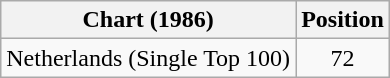<table class="wikitable sortable">
<tr>
<th>Chart (1986)</th>
<th>Position</th>
</tr>
<tr>
<td>Netherlands (Single Top 100)</td>
<td align="center">72</td>
</tr>
</table>
